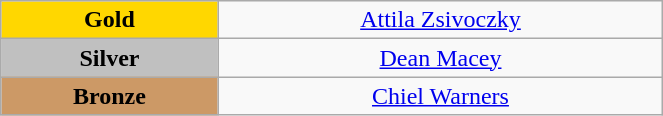<table class="wikitable" style="text-align:center; " width="35%">
<tr>
<td bgcolor="gold"><strong>Gold</strong></td>
<td><a href='#'>Attila Zsivoczky</a><br>  <small><em></em></small></td>
</tr>
<tr>
<td bgcolor="silver"><strong>Silver</strong></td>
<td><a href='#'>Dean Macey</a><br>  <small><em></em></small></td>
</tr>
<tr>
<td bgcolor="CC9966"><strong>Bronze</strong></td>
<td><a href='#'>Chiel Warners</a><br>  <small><em></em></small></td>
</tr>
</table>
